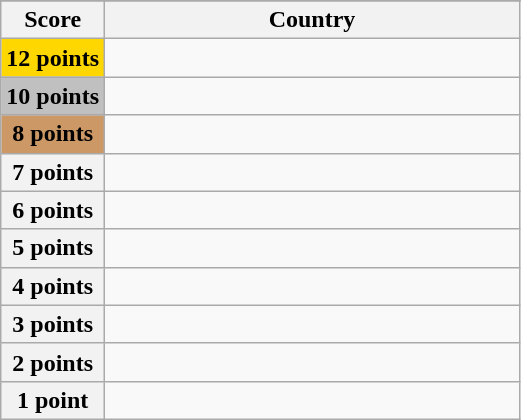<table class="wikitable">
<tr>
</tr>
<tr>
<th scope="col" width="20%">Score</th>
<th scope="col">Country</th>
</tr>
<tr>
<th scope="row" style="background:gold">12 points</th>
<td></td>
</tr>
<tr>
<th scope="row" style="background:silver">10 points</th>
<td></td>
</tr>
<tr>
<th scope="row" style="background:#CC9966">8 points</th>
<td></td>
</tr>
<tr>
<th scope="row">7 points</th>
<td></td>
</tr>
<tr>
<th scope="row">6 points</th>
<td></td>
</tr>
<tr>
<th scope="row">5 points</th>
<td></td>
</tr>
<tr>
<th scope="row">4 points</th>
<td></td>
</tr>
<tr>
<th scope="row">3 points</th>
<td></td>
</tr>
<tr>
<th scope="row">2 points</th>
<td></td>
</tr>
<tr>
<th scope="row">1 point</th>
<td></td>
</tr>
</table>
